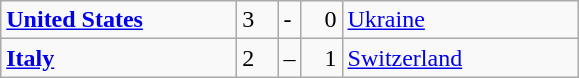<table class="wikitable">
<tr>
<td width=150> <strong><a href='#'>United States</a></strong></td>
<td style="width:20px; text-align:left;">3</td>
<td>-</td>
<td style="width:20px; text-align:right;">0</td>
<td width=150> <a href='#'>Ukraine</a></td>
</tr>
<tr>
<td> <strong><a href='#'>Italy</a></strong></td>
<td style="text-align:left;">2</td>
<td>–</td>
<td style="text-align:right;">1</td>
<td> <a href='#'>Switzerland</a></td>
</tr>
</table>
